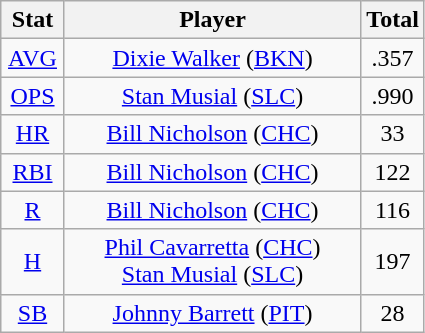<table class="wikitable" style="text-align:center;">
<tr>
<th style="width:15%;">Stat</th>
<th>Player</th>
<th style="width:15%;">Total</th>
</tr>
<tr>
<td><a href='#'>AVG</a></td>
<td><a href='#'>Dixie Walker</a> (<a href='#'>BKN</a>)</td>
<td>.357</td>
</tr>
<tr>
<td><a href='#'>OPS</a></td>
<td><a href='#'>Stan Musial</a> (<a href='#'>SLC</a>)</td>
<td>.990</td>
</tr>
<tr>
<td><a href='#'>HR</a></td>
<td><a href='#'>Bill Nicholson</a> (<a href='#'>CHC</a>)</td>
<td>33</td>
</tr>
<tr>
<td><a href='#'>RBI</a></td>
<td><a href='#'>Bill Nicholson</a> (<a href='#'>CHC</a>)</td>
<td>122</td>
</tr>
<tr>
<td><a href='#'>R</a></td>
<td><a href='#'>Bill Nicholson</a> (<a href='#'>CHC</a>)</td>
<td>116</td>
</tr>
<tr>
<td><a href='#'>H</a></td>
<td><a href='#'>Phil Cavarretta</a> (<a href='#'>CHC</a>)<br><a href='#'>Stan Musial</a> (<a href='#'>SLC</a>)</td>
<td>197</td>
</tr>
<tr>
<td><a href='#'>SB</a></td>
<td><a href='#'>Johnny Barrett</a> (<a href='#'>PIT</a>)</td>
<td>28</td>
</tr>
</table>
